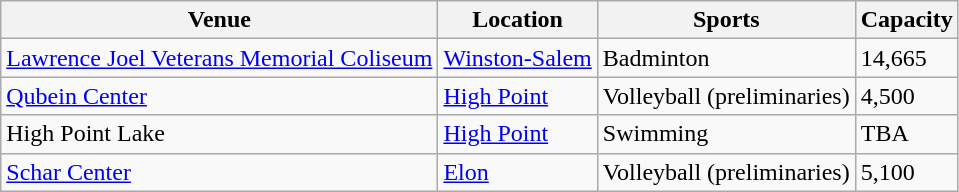<table class="wikitable sortable">
<tr>
<th>Venue</th>
<th>Location</th>
<th>Sports</th>
<th>Capacity</th>
</tr>
<tr>
<td><a href='#'>Lawrence Joel Veterans Memorial Coliseum</a></td>
<td><a href='#'>Winston-Salem</a></td>
<td>Badminton</td>
<td>14,665</td>
</tr>
<tr>
<td><a href='#'>Qubein Center</a></td>
<td><a href='#'>High Point</a></td>
<td>Volleyball (preliminaries)</td>
<td>4,500</td>
</tr>
<tr>
<td>High Point Lake</td>
<td><a href='#'>High Point</a></td>
<td>Swimming</td>
<td>TBA</td>
</tr>
<tr>
<td><a href='#'>Schar Center</a></td>
<td><a href='#'>Elon</a></td>
<td>Volleyball (preliminaries)</td>
<td>5,100</td>
</tr>
</table>
